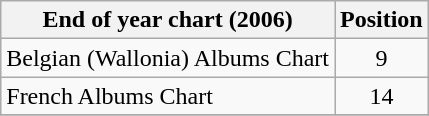<table class="wikitable sortable">
<tr>
<th align="left">End of year chart (2006)</th>
<th align="center">Position</th>
</tr>
<tr>
<td align="left">Belgian (Wallonia) Albums Chart</td>
<td align="center">9</td>
</tr>
<tr>
<td align="left">French Albums Chart</td>
<td align="center">14</td>
</tr>
<tr>
</tr>
</table>
